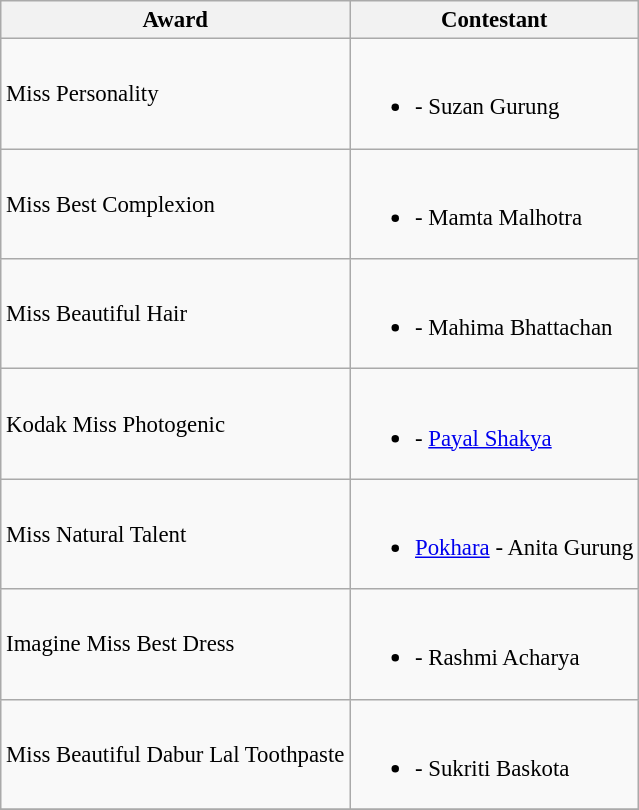<table class="wikitable sortable unsortable" style="font-size: 95%">
<tr>
<th>Award</th>
<th>Contestant</th>
</tr>
<tr>
<td>Miss Personality</td>
<td><br><ul><li> - Suzan Gurung</li></ul></td>
</tr>
<tr>
<td>Miss Best Complexion</td>
<td><br><ul><li> - Mamta Malhotra</li></ul></td>
</tr>
<tr>
<td>Miss Beautiful Hair</td>
<td><br><ul><li> - Mahima Bhattachan</li></ul></td>
</tr>
<tr>
<td>Kodak Miss Photogenic</td>
<td><br><ul><li> - <a href='#'>Payal Shakya</a></li></ul></td>
</tr>
<tr>
<td>Miss Natural Talent</td>
<td><br><ul><li> <a href='#'>Pokhara</a> - Anita Gurung</li></ul></td>
</tr>
<tr>
<td>Imagine Miss Best Dress</td>
<td><br><ul><li> - Rashmi Acharya</li></ul></td>
</tr>
<tr>
<td>Miss Beautiful Dabur Lal Toothpaste</td>
<td><br><ul><li> - Sukriti Baskota</li></ul></td>
</tr>
<tr>
</tr>
</table>
